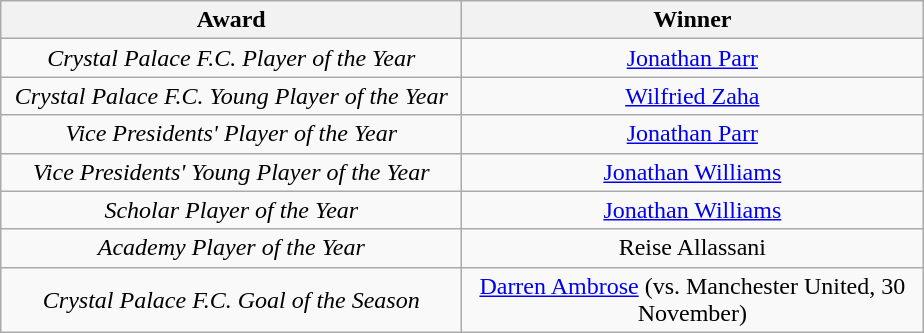<table class="wikitable" style="text-align: center">
<tr>
<th width="300"><strong>Award</strong></th>
<th width="300"><strong>Winner</strong></th>
</tr>
<tr>
<td><em>Crystal Palace F.C. Player of the Year</em></td>
<td><a href='#'>Jonathan Parr</a></td>
</tr>
<tr>
<td><em>Crystal Palace F.C. Young Player of the Year</em></td>
<td><a href='#'>Wilfried Zaha</a></td>
</tr>
<tr>
<td><em>Vice Presidents' Player of the Year</em></td>
<td><a href='#'>Jonathan Parr</a></td>
</tr>
<tr>
<td><em>Vice Presidents' Young Player of the Year</em></td>
<td><a href='#'>Jonathan Williams</a></td>
</tr>
<tr>
<td><em>Scholar Player of the Year</em></td>
<td><a href='#'>Jonathan Williams</a></td>
</tr>
<tr>
<td><em>Academy Player of the Year</em></td>
<td>Reise Allassani</td>
</tr>
<tr>
<td><em>Crystal Palace F.C. Goal of the Season</em></td>
<td><a href='#'>Darren Ambrose</a> (vs. Manchester United, 30 November)</td>
</tr>
</table>
